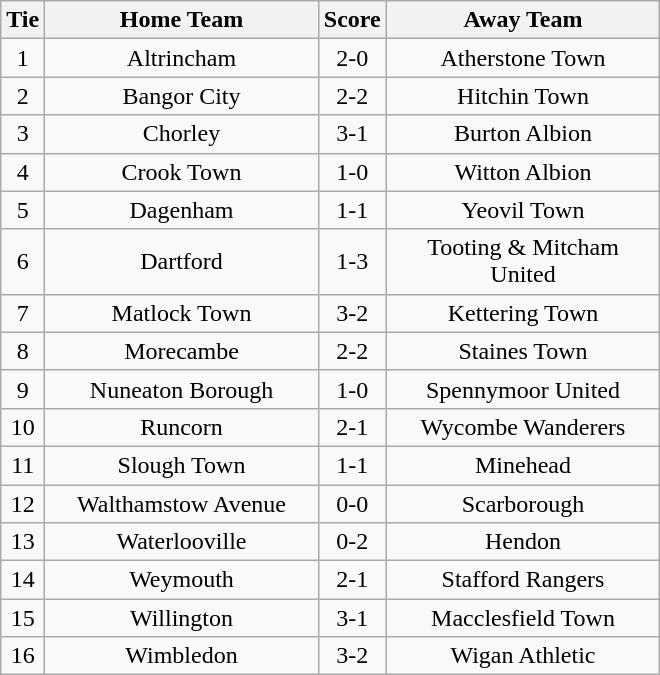<table class="wikitable" style="text-align:center;">
<tr>
<th width=20>Tie</th>
<th width=175>Home Team</th>
<th width=20>Score</th>
<th width=175>Away Team</th>
</tr>
<tr>
<td>1</td>
<td>Altrincham</td>
<td>2-0</td>
<td>Atherstone Town</td>
</tr>
<tr>
<td>2</td>
<td>Bangor City</td>
<td>2-2</td>
<td>Hitchin Town</td>
</tr>
<tr>
<td>3</td>
<td>Chorley</td>
<td>3-1</td>
<td>Burton Albion</td>
</tr>
<tr>
<td>4</td>
<td>Crook Town</td>
<td>1-0</td>
<td>Witton Albion</td>
</tr>
<tr>
<td>5</td>
<td>Dagenham</td>
<td>1-1</td>
<td>Yeovil Town</td>
</tr>
<tr>
<td>6</td>
<td>Dartford</td>
<td>1-3</td>
<td>Tooting & Mitcham United</td>
</tr>
<tr>
<td>7</td>
<td>Matlock Town</td>
<td>3-2</td>
<td>Kettering Town</td>
</tr>
<tr>
<td>8</td>
<td>Morecambe</td>
<td>2-2</td>
<td>Staines Town</td>
</tr>
<tr>
<td>9</td>
<td>Nuneaton Borough</td>
<td>1-0</td>
<td>Spennymoor United</td>
</tr>
<tr>
<td>10</td>
<td>Runcorn</td>
<td>2-1</td>
<td>Wycombe Wanderers</td>
</tr>
<tr>
<td>11</td>
<td>Slough Town</td>
<td>1-1</td>
<td>Minehead</td>
</tr>
<tr>
<td>12</td>
<td>Walthamstow Avenue</td>
<td>0-0</td>
<td>Scarborough</td>
</tr>
<tr>
<td>13</td>
<td>Waterlooville</td>
<td>0-2</td>
<td>Hendon</td>
</tr>
<tr>
<td>14</td>
<td>Weymouth</td>
<td>2-1</td>
<td>Stafford Rangers</td>
</tr>
<tr>
<td>15</td>
<td>Willington</td>
<td>3-1</td>
<td>Macclesfield Town</td>
</tr>
<tr>
<td>16</td>
<td>Wimbledon</td>
<td>3-2</td>
<td>Wigan Athletic</td>
</tr>
</table>
